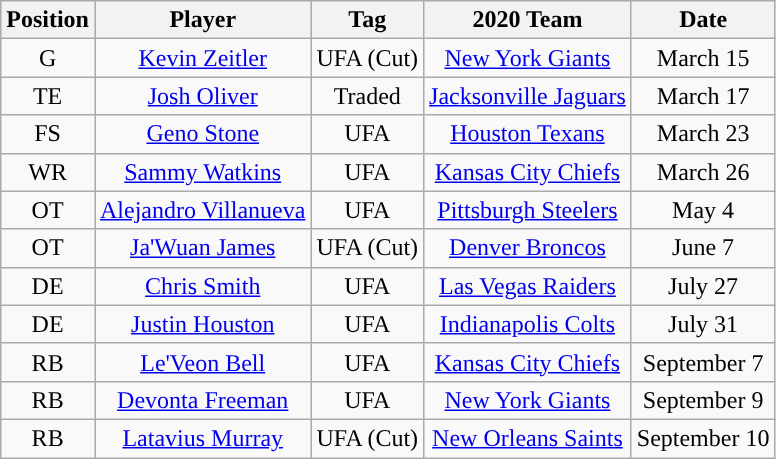<table class="wikitable sortable" style="text-align:center">
<tr>
<th>Position</th>
<th>Player</th>
<th>Tag</th>
<th>2020 Team</th>
<th>Date</th>
</tr>
<tr>
<td>G</td>
<td><a href='#'>Kevin Zeitler</a></td>
<td>UFA (Cut)</td>
<td><a href='#'>New York Giants</a></td>
<td>March 15</td>
</tr>
<tr>
<td>TE</td>
<td><a href='#'>Josh Oliver</a></td>
<td>Traded</td>
<td><a href='#'>Jacksonville Jaguars</a></td>
<td>March 17</td>
</tr>
<tr>
<td>FS</td>
<td><a href='#'>Geno Stone</a></td>
<td>UFA</td>
<td><a href='#'>Houston Texans</a></td>
<td>March 23</td>
</tr>
<tr>
<td>WR</td>
<td><a href='#'>Sammy Watkins</a></td>
<td>UFA</td>
<td><a href='#'>Kansas City Chiefs</a></td>
<td>March 26</td>
</tr>
<tr>
<td>OT</td>
<td><a href='#'>Alejandro Villanueva</a></td>
<td>UFA</td>
<td><a href='#'>Pittsburgh Steelers</a></td>
<td>May 4</td>
</tr>
<tr>
<td>OT</td>
<td><a href='#'>Ja'Wuan James</a></td>
<td>UFA (Cut)</td>
<td><a href='#'>Denver Broncos</a></td>
<td>June 7</td>
</tr>
<tr>
<td>DE</td>
<td><a href='#'>Chris Smith</a></td>
<td>UFA</td>
<td><a href='#'>Las Vegas Raiders</a></td>
<td>July 27</td>
</tr>
<tr>
<td>DE</td>
<td><a href='#'>Justin Houston</a></td>
<td>UFA</td>
<td><a href='#'>Indianapolis Colts</a></td>
<td>July 31</td>
</tr>
<tr>
<td>RB</td>
<td><a href='#'>Le'Veon Bell</a></td>
<td>UFA</td>
<td><a href='#'>Kansas City Chiefs</a></td>
<td>September 7</td>
</tr>
<tr>
<td>RB</td>
<td><a href='#'>Devonta Freeman</a></td>
<td>UFA</td>
<td><a href='#'>New York Giants</a></td>
<td>September 9</td>
</tr>
<tr>
<td>RB</td>
<td><a href='#'>Latavius Murray</a></td>
<td>UFA (Cut)</td>
<td><a href='#'>New Orleans Saints</a></td>
<td>September 10</td>
</tr>
</table>
